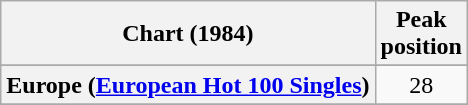<table class="wikitable sortable plainrowheaders" style="text-align:center">
<tr>
<th scope="col">Chart (1984)</th>
<th scope="col">Peak<br>position</th>
</tr>
<tr>
</tr>
<tr>
</tr>
<tr>
<th scope="row">Europe (<a href='#'>European Hot 100 Singles</a>)</th>
<td>28</td>
</tr>
<tr>
</tr>
<tr>
</tr>
<tr>
</tr>
<tr>
</tr>
</table>
